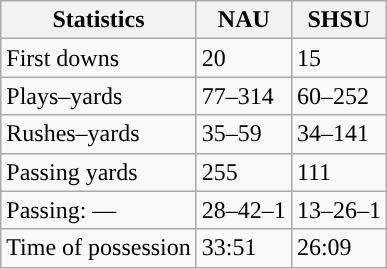<table class="wikitable" style="float:left">
<tr>
<th>Statistics</th>
<th>NAU</th>
<th>SHSU</th>
</tr>
<tr>
<td>First downs</td>
<td>20</td>
<td>15</td>
</tr>
<tr>
<td>Plays–yards</td>
<td>77–314</td>
<td>60–252</td>
</tr>
<tr>
<td>Rushes–yards</td>
<td>35–59</td>
<td>34–141</td>
</tr>
<tr>
<td>Passing yards</td>
<td>255</td>
<td>111</td>
</tr>
<tr>
<td>Passing: ––</td>
<td>28–42–1</td>
<td>13–26–1</td>
</tr>
<tr>
<td>Time of possession</td>
<td>33:51</td>
<td>26:09</td>
</tr>
</table>
